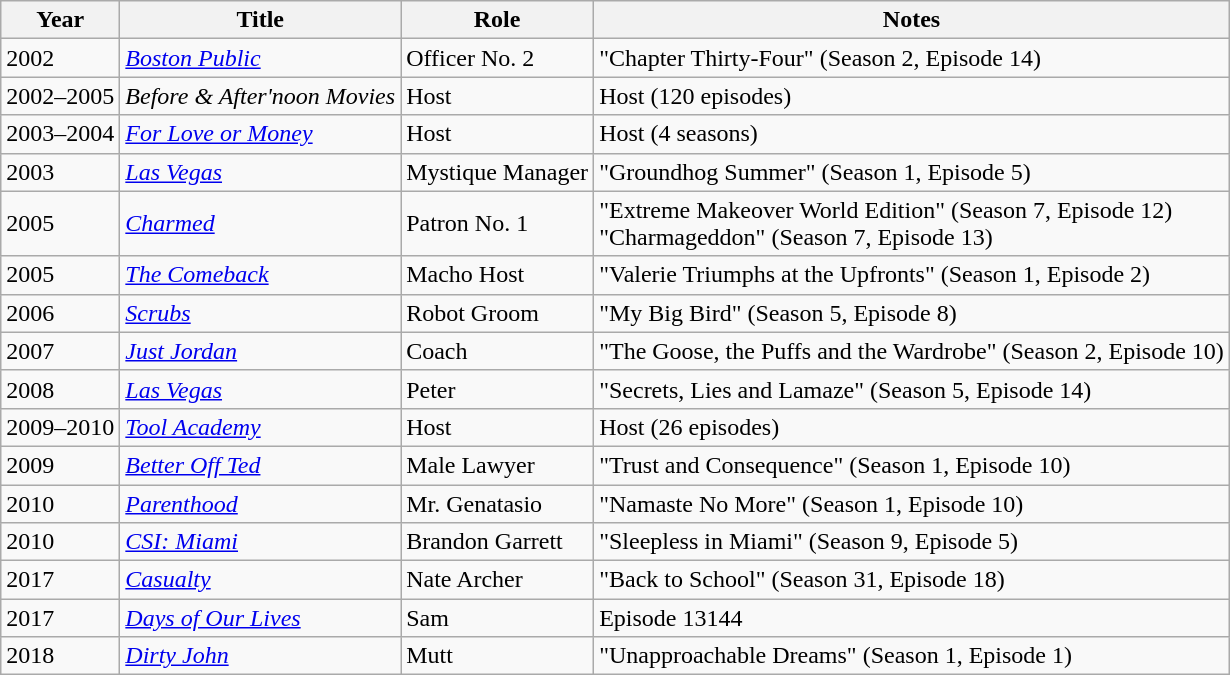<table class="wikitable sortable">
<tr>
<th>Year</th>
<th>Title</th>
<th>Role</th>
<th class="unsortable">Notes</th>
</tr>
<tr>
<td>2002</td>
<td><em><a href='#'>Boston Public</a></em></td>
<td>Officer No. 2</td>
<td>"Chapter Thirty-Four" (Season 2, Episode 14)</td>
</tr>
<tr>
<td>2002–2005</td>
<td><em>Before & After'noon Movies</em></td>
<td>Host</td>
<td>Host (120 episodes)</td>
</tr>
<tr>
<td>2003–2004</td>
<td><em><a href='#'>For Love or Money</a></em></td>
<td>Host</td>
<td>Host (4 seasons)</td>
</tr>
<tr>
<td>2003</td>
<td><em><a href='#'>Las Vegas</a></em></td>
<td>Mystique Manager</td>
<td>"Groundhog Summer" (Season 1, Episode 5)</td>
</tr>
<tr>
<td>2005</td>
<td><em><a href='#'>Charmed</a></em></td>
<td>Patron No. 1</td>
<td>"Extreme Makeover World Edition" (Season 7, Episode 12)<br>"Charmageddon" (Season 7, Episode 13)</td>
</tr>
<tr>
<td>2005</td>
<td><em><a href='#'>The Comeback</a></em></td>
<td>Macho Host</td>
<td>"Valerie Triumphs at the Upfronts" (Season 1, Episode 2)</td>
</tr>
<tr>
<td>2006</td>
<td><em><a href='#'>Scrubs</a></em></td>
<td>Robot Groom</td>
<td>"My Big Bird" (Season 5, Episode 8)</td>
</tr>
<tr>
<td>2007</td>
<td><em><a href='#'>Just Jordan</a></em></td>
<td>Coach</td>
<td>"The Goose, the Puffs and the Wardrobe" (Season 2, Episode 10)</td>
</tr>
<tr>
<td>2008</td>
<td><em><a href='#'>Las Vegas</a></em></td>
<td>Peter</td>
<td>"Secrets, Lies and Lamaze" (Season 5, Episode 14)</td>
</tr>
<tr>
<td>2009–2010</td>
<td><em><a href='#'>Tool Academy</a></em></td>
<td>Host</td>
<td>Host (26 episodes)</td>
</tr>
<tr>
<td>2009</td>
<td><em><a href='#'>Better Off Ted</a></em></td>
<td>Male Lawyer</td>
<td>"Trust and Consequence" (Season 1, Episode 10)</td>
</tr>
<tr>
<td>2010</td>
<td><em><a href='#'>Parenthood</a></em></td>
<td>Mr. Genatasio</td>
<td>"Namaste No More" (Season 1, Episode 10)</td>
</tr>
<tr>
<td>2010</td>
<td><em><a href='#'>CSI: Miami</a></em></td>
<td>Brandon Garrett</td>
<td>"Sleepless in Miami" (Season 9, Episode 5)</td>
</tr>
<tr>
<td>2017</td>
<td><em><a href='#'>Casualty</a></em></td>
<td>Nate Archer</td>
<td>"Back to School" (Season 31, Episode 18)</td>
</tr>
<tr>
<td>2017</td>
<td><em><a href='#'>Days of Our Lives</a></em></td>
<td>Sam</td>
<td>Episode 13144</td>
</tr>
<tr>
<td>2018</td>
<td><em><a href='#'>Dirty John</a></em></td>
<td>Mutt</td>
<td>"Unapproachable Dreams" (Season 1, Episode 1)</td>
</tr>
</table>
